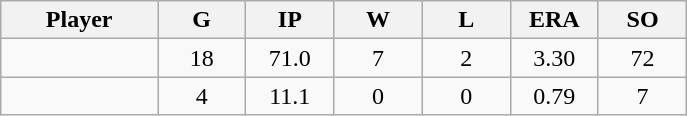<table class="wikitable sortable">
<tr>
<th bgcolor="#DDDDFF" width="16%">Player</th>
<th bgcolor="#DDDDFF" width="9%">G</th>
<th bgcolor="#DDDDFF" width="9%">IP</th>
<th bgcolor="#DDDDFF" width="9%">W</th>
<th bgcolor="#DDDDFF" width="9%">L</th>
<th bgcolor="#DDDDFF" width="9%">ERA</th>
<th bgcolor="#DDDDFF" width="9%">SO</th>
</tr>
<tr align="center">
<td></td>
<td>18</td>
<td>71.0</td>
<td>7</td>
<td>2</td>
<td>3.30</td>
<td>72</td>
</tr>
<tr align="center">
<td></td>
<td>4</td>
<td>11.1</td>
<td>0</td>
<td>0</td>
<td>0.79</td>
<td>7</td>
</tr>
</table>
